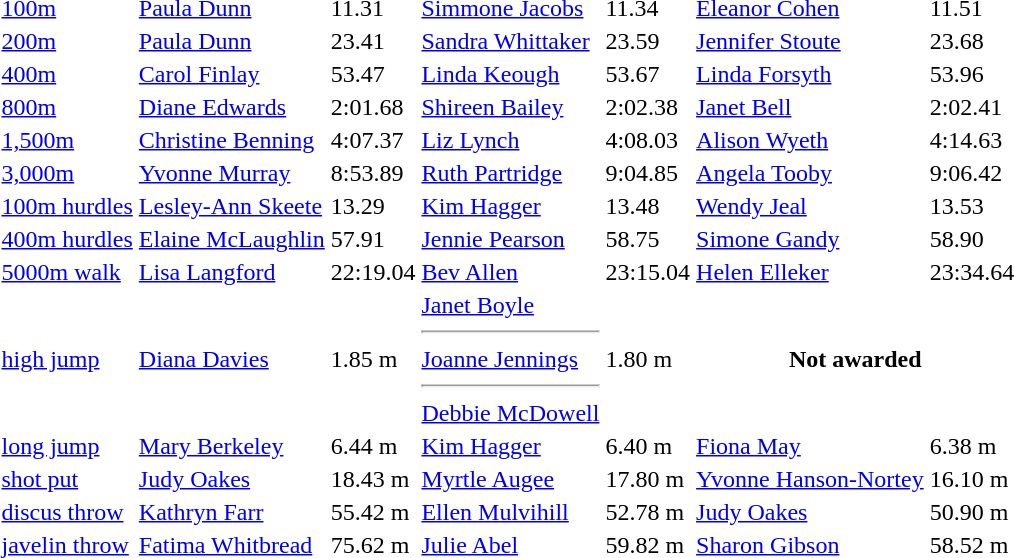<table>
<tr>
<td><a href='#'>100m</a></td>
<td><a href='#'>Paula Dunn</a></td>
<td>11.31</td>
<td><a href='#'>Simmone Jacobs</a></td>
<td>11.34</td>
<td><a href='#'>Eleanor Cohen</a></td>
<td>11.51</td>
</tr>
<tr>
<td><a href='#'>200m</a></td>
<td><a href='#'>Paula Dunn</a></td>
<td>23.41</td>
<td> <a href='#'>Sandra Whittaker</a></td>
<td>23.59</td>
<td><a href='#'>Jennifer Stoute</a></td>
<td>23.68</td>
</tr>
<tr>
<td><a href='#'>400m</a></td>
<td><a href='#'>Carol Finlay</a></td>
<td>53.47</td>
<td><a href='#'>Linda Keough</a></td>
<td>53.67</td>
<td><a href='#'>Linda Forsyth</a></td>
<td>53.96</td>
</tr>
<tr>
<td><a href='#'>800m</a></td>
<td><a href='#'>Diane Edwards</a></td>
<td>2:01.68</td>
<td><a href='#'>Shireen Bailey</a></td>
<td>2:02.38</td>
<td><a href='#'>Janet Bell</a></td>
<td>2:02.41</td>
</tr>
<tr>
<td><a href='#'>1,500m</a></td>
<td><a href='#'>Christine Benning</a></td>
<td>4:07.37</td>
<td> <a href='#'>Liz Lynch</a></td>
<td>4:08.03</td>
<td><a href='#'>Alison Wyeth</a></td>
<td>4:14.63</td>
</tr>
<tr>
<td><a href='#'>3,000m</a></td>
<td> <a href='#'>Yvonne Murray</a></td>
<td>8:53.89</td>
<td><a href='#'>Ruth Partridge</a></td>
<td>9:04.85</td>
<td> <a href='#'>Angela Tooby</a></td>
<td>9:06.42</td>
</tr>
<tr>
<td><a href='#'>100m hurdles</a></td>
<td><a href='#'>Lesley-Ann Skeete</a></td>
<td>13.29</td>
<td><a href='#'>Kim Hagger</a></td>
<td>13.48</td>
<td><a href='#'>Wendy Jeal</a></td>
<td>13.53</td>
</tr>
<tr>
<td><a href='#'>400m hurdles</a></td>
<td> <a href='#'>Elaine McLaughlin</a></td>
<td>57.91</td>
<td><a href='#'>Jennie Pearson</a></td>
<td>58.75</td>
<td><a href='#'>Simone Gandy</a></td>
<td>58.90</td>
</tr>
<tr>
<td><a href='#'>5000m walk</a></td>
<td><a href='#'>Lisa Langford</a></td>
<td>22:19.04</td>
<td><a href='#'>Bev Allen</a></td>
<td>23:15.04</td>
<td><a href='#'>Helen Elleker</a></td>
<td>23:34.64</td>
</tr>
<tr>
<td><a href='#'>high jump</a></td>
<td><a href='#'>Diana Davies</a></td>
<td>1.85 m</td>
<td> <a href='#'>Janet Boyle</a><hr><a href='#'>Joanne Jennings</a><hr><a href='#'>Debbie McDowell</a></td>
<td>1.80 m</td>
<th colspan=2>Not awarded</th>
</tr>
<tr>
<td><a href='#'>long jump</a></td>
<td><a href='#'>Mary Berkeley</a></td>
<td>6.44 m</td>
<td><a href='#'>Kim Hagger</a></td>
<td>6.40 m</td>
<td><a href='#'>Fiona May</a></td>
<td>6.38 m</td>
</tr>
<tr>
<td><a href='#'>shot put</a></td>
<td><a href='#'>Judy Oakes</a></td>
<td>18.43 m</td>
<td><a href='#'>Myrtle Augee</a></td>
<td>17.80 m</td>
<td><a href='#'>Yvonne Hanson-Nortey</a></td>
<td>16.10 m</td>
</tr>
<tr>
<td><a href='#'>discus throw</a></td>
<td><a href='#'>Kathryn Farr</a></td>
<td>55.42 m</td>
<td><a href='#'>Ellen Mulvihill</a></td>
<td>52.78 m</td>
<td><a href='#'>Judy Oakes</a></td>
<td>50.90 m</td>
</tr>
<tr>
<td><a href='#'>javelin throw</a></td>
<td><a href='#'>Fatima Whitbread</a></td>
<td>75.62 m</td>
<td><a href='#'>Julie Abel</a></td>
<td>59.82 m</td>
<td><a href='#'>Sharon Gibson</a></td>
<td>58.52 m</td>
</tr>
</table>
